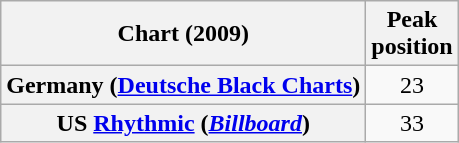<table class="wikitable sortable plainrowheaders" style="text-align:center;">
<tr>
<th scope="col">Chart (2009)</th>
<th scope="col">Peak<br>position</th>
</tr>
<tr>
<th scope="row">Germany (<a href='#'>Deutsche Black Charts</a>)</th>
<td>23</td>
</tr>
<tr>
<th scope="row">US <a href='#'>Rhythmic</a> (<a href='#'><em>Billboard</em></a>)</th>
<td>33</td>
</tr>
</table>
